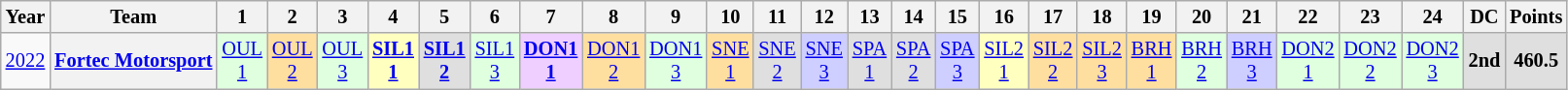<table class="wikitable" style="text-align:center; font-size:85%">
<tr>
<th>Year</th>
<th>Team</th>
<th>1</th>
<th>2</th>
<th>3</th>
<th>4</th>
<th>5</th>
<th>6</th>
<th>7</th>
<th>8</th>
<th>9</th>
<th>10</th>
<th>11</th>
<th>12</th>
<th>13</th>
<th>14</th>
<th>15</th>
<th>16</th>
<th>17</th>
<th>18</th>
<th>19</th>
<th>20</th>
<th>21</th>
<th>22</th>
<th>23</th>
<th>24</th>
<th>DC</th>
<th>Points</th>
</tr>
<tr>
<td><a href='#'>2022</a></td>
<th nowrap><a href='#'>Fortec Motorsport</a></th>
<td style="background:#DFFFDF;"><a href='#'>OUL<br>1</a><br></td>
<td style="background:#FFDF9F;"><a href='#'>OUL<br>2</a><br></td>
<td style="background:#DFFFDF;"><a href='#'>OUL<br>3</a><br></td>
<td style="background:#FFFFBF;"><strong><a href='#'>SIL1<br>1</a></strong><br></td>
<td style="background:#DFDFDF;"><strong><a href='#'>SIL1<br>2</a></strong><br></td>
<td style="background:#DFFFDF;"><a href='#'>SIL1<br>3</a><br></td>
<td style="background:#EFCFFF;"><strong><a href='#'>DON1<br>1</a></strong><br></td>
<td style="background:#FFDF9F;"><a href='#'>DON1<br>2</a><br></td>
<td style="background:#DFFFDF;"><a href='#'>DON1<br>3</a><br></td>
<td style="background:#FFDF9F;"><a href='#'>SNE<br>1</a><br></td>
<td style="background:#DFDFDF;"><a href='#'>SNE<br>2</a><br></td>
<td style="background:#CFCFFF;"><a href='#'>SNE<br>3</a><br></td>
<td style="background:#DFDFDF;"><a href='#'>SPA<br>1</a><br></td>
<td style="background:#DFDFDF;"><a href='#'>SPA<br>2</a><br></td>
<td style="background:#CFCFFF;"><a href='#'>SPA<br>3</a><br></td>
<td style="background:#FFFFBF;"><a href='#'>SIL2<br>1</a><br></td>
<td style="background:#FFDF9F;"><a href='#'>SIL2<br>2</a><br></td>
<td style="background:#FFDF9F;"><a href='#'>SIL2<br>3</a><br></td>
<td style="background:#FFDF9F;"><a href='#'>BRH<br>1</a><br></td>
<td style="background:#DFFFDF;"><a href='#'>BRH<br>2</a><br></td>
<td style="background:#CFCFFF;"><a href='#'>BRH<br>3</a><br></td>
<td style="background:#DFFFDF;"><a href='#'>DON2<br>1</a><br></td>
<td style="background:#DFFFDF;"><a href='#'>DON2<br>2</a><br></td>
<td style="background:#DFFFDF;"><a href='#'>DON2<br>3</a><br></td>
<th style="background:#DFDFDF;">2nd</th>
<th style="background:#DFDFDF;">460.5</th>
</tr>
</table>
